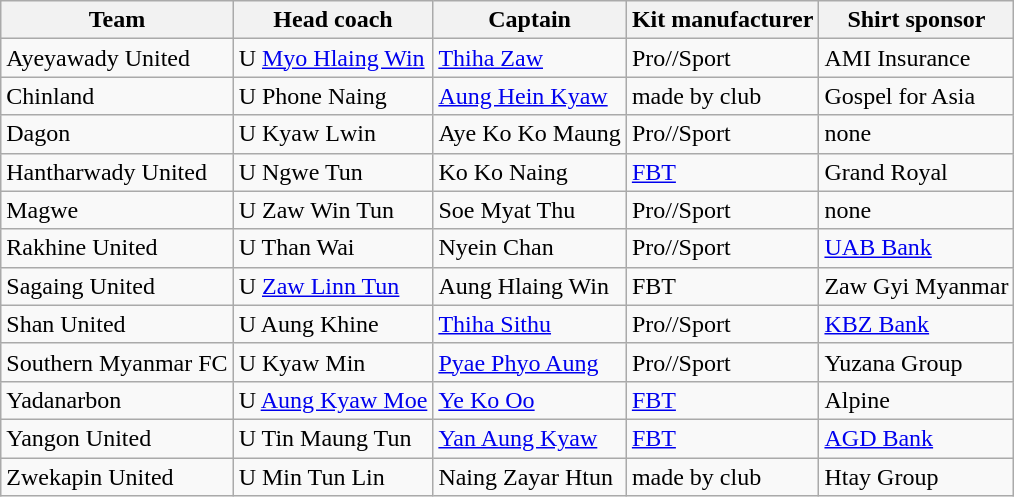<table class="wikitable sortable" style="text-align: left;">
<tr>
<th>Team</th>
<th>Head coach</th>
<th>Captain</th>
<th>Kit manufacturer</th>
<th>Shirt sponsor</th>
</tr>
<tr>
<td>Ayeyawady United</td>
<td>  U <a href='#'>Myo Hlaing Win</a></td>
<td> <a href='#'>Thiha Zaw</a></td>
<td> Pro//Sport</td>
<td> AMI Insurance</td>
</tr>
<tr>
<td>Chinland</td>
<td>  U Phone Naing</td>
<td> <a href='#'>Aung Hein Kyaw</a></td>
<td>made by club</td>
<td> Gospel for Asia</td>
</tr>
<tr>
<td>Dagon</td>
<td>  U Kyaw Lwin</td>
<td>  Aye Ko Ko Maung</td>
<td> Pro//Sport</td>
<td>none</td>
</tr>
<tr>
<td>Hantharwady United</td>
<td>  U Ngwe Tun</td>
<td> Ko Ko Naing</td>
<td> <a href='#'>FBT</a></td>
<td>  Grand Royal</td>
</tr>
<tr>
<td>Magwe</td>
<td>  U Zaw Win Tun</td>
<td> Soe Myat Thu</td>
<td> Pro//Sport</td>
<td>none</td>
</tr>
<tr>
<td>Rakhine United</td>
<td>  U Than Wai</td>
<td> Nyein Chan</td>
<td> Pro//Sport</td>
<td>  <a href='#'>UAB Bank</a></td>
</tr>
<tr>
<td>Sagaing United</td>
<td>  U <a href='#'>Zaw Linn Tun</a></td>
<td> Aung Hlaing Win</td>
<td> FBT</td>
<td> Zaw Gyi Myanmar</td>
</tr>
<tr>
<td>Shan United</td>
<td>  U Aung Khine</td>
<td> <a href='#'>Thiha Sithu</a></td>
<td> Pro//Sport</td>
<td> <a href='#'>KBZ Bank</a></td>
</tr>
<tr>
<td>Southern Myanmar FC</td>
<td>  U Kyaw Min</td>
<td> <a href='#'>Pyae Phyo Aung</a></td>
<td> Pro//Sport</td>
<td> Yuzana Group</td>
</tr>
<tr>
<td>Yadanarbon</td>
<td>  U <a href='#'>Aung Kyaw Moe</a></td>
<td> <a href='#'>Ye Ko Oo</a></td>
<td> <a href='#'>FBT</a></td>
<td> Alpine</td>
</tr>
<tr>
<td>Yangon United</td>
<td>  U Tin Maung Tun</td>
<td> <a href='#'>Yan Aung Kyaw</a></td>
<td> <a href='#'>FBT</a></td>
<td> <a href='#'>AGD Bank</a></td>
</tr>
<tr>
<td>Zwekapin United</td>
<td>  U Min Tun Lin</td>
<td>  Naing Zayar Htun</td>
<td>made by club</td>
<td> Htay Group</td>
</tr>
</table>
